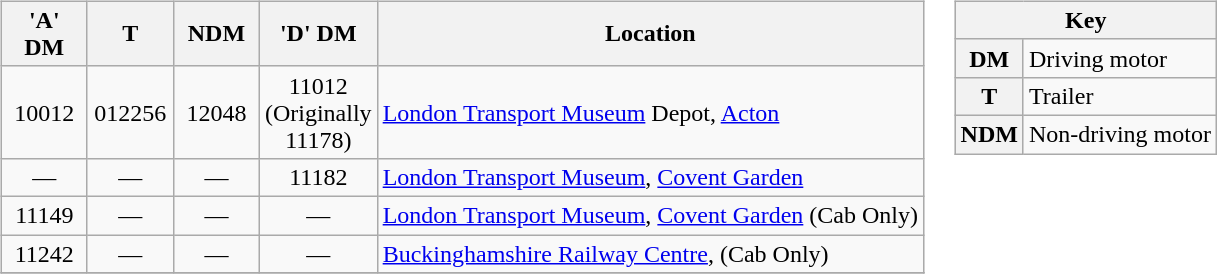<table>
<tr>
<td><br><table class="wikitable">
<tr>
<th width=50>'A' DM</th>
<th width=50>T</th>
<th width=50>NDM</th>
<th width=50>'D' DM</th>
<th>Location</th>
</tr>
<tr>
<td align=center>10012</td>
<td align=center>012256</td>
<td align=center>12048</td>
<td align=center>11012<br>(Originally 11178)</td>
<td><a href='#'>London Transport Museum</a> Depot, <a href='#'>Acton</a></td>
</tr>
<tr>
<td align=center>—</td>
<td align=center>—</td>
<td align=center>—</td>
<td align=center>11182</td>
<td><a href='#'>London Transport Museum</a>, <a href='#'>Covent Garden</a></td>
</tr>
<tr>
<td align=center>11149</td>
<td align=center>—</td>
<td align=center>—</td>
<td align=center>—</td>
<td><a href='#'>London Transport Museum</a>, <a href='#'>Covent Garden</a> (Cab Only)</td>
</tr>
<tr>
<td align=center>11242</td>
<td align=center>—</td>
<td align=center>—</td>
<td align=center>—</td>
<td><a href='#'>Buckinghamshire Railway Centre</a>, (Cab Only)</td>
</tr>
<tr>
</tr>
</table>
</td>
<td colspan=15 valign="top"><br><table class="wikitable">
<tr>
<th colspan=2>Key</th>
</tr>
<tr>
<th>DM</th>
<td>Driving motor</td>
</tr>
<tr>
<th>T</th>
<td>Trailer</td>
</tr>
<tr>
<th>NDM</th>
<td>Non-driving motor</td>
</tr>
</table>
</td>
</tr>
</table>
